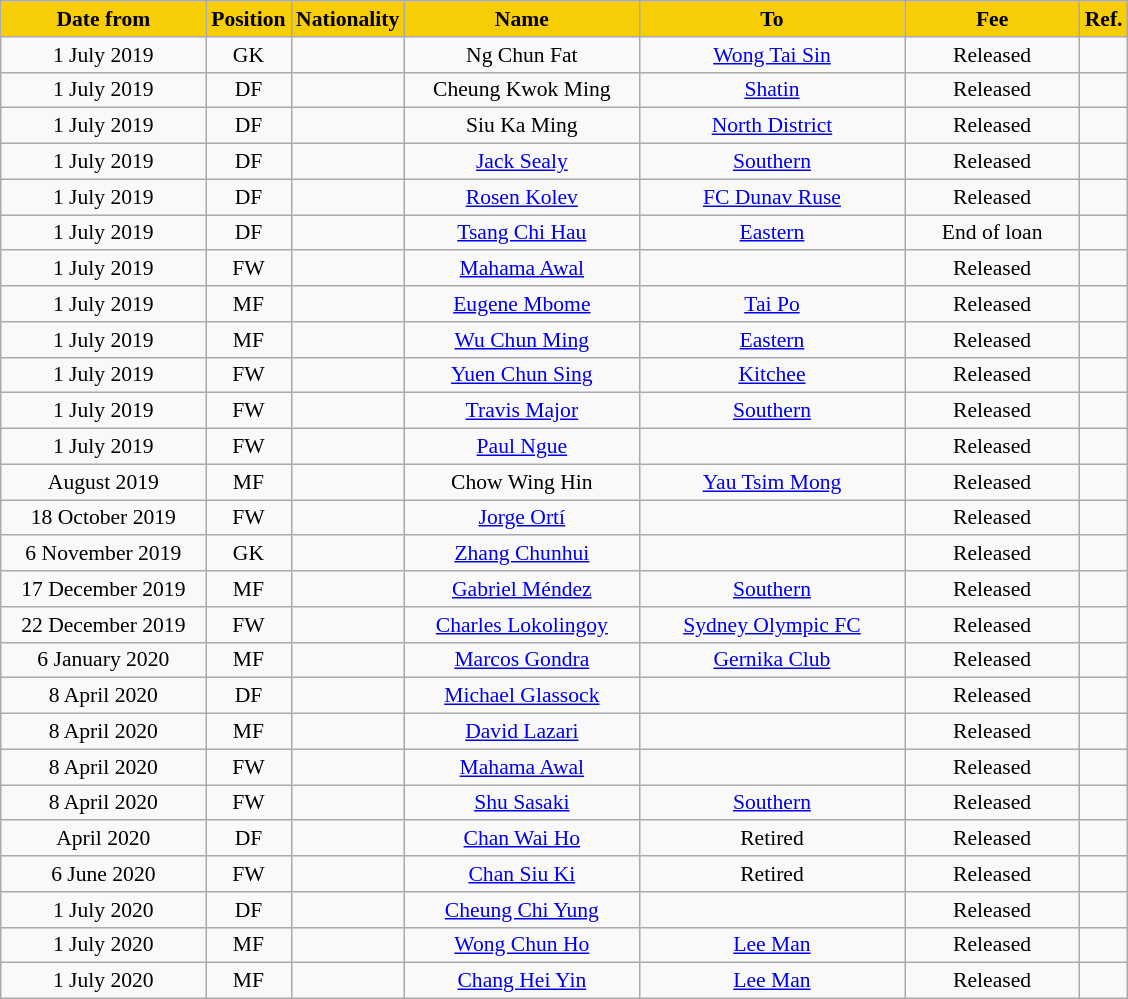<table class="wikitable"  style="text-align:center; font-size:90%;">
<tr>
<th style="background:#f7cd06; color:#000000; width:130px;">Date from</th>
<th style="background:#f7cd06; color:#000000; width:50px;">Position</th>
<th style="background:#f7cd06; color:#000000; width:50px;">Nationality</th>
<th style="background:#f7cd06; color:#000000; width:150px;">Name</th>
<th style="background:#f7cd06; color:#000000; width:170px;">To</th>
<th style="background:#f7cd06; color:#000000; width:110px;">Fee</th>
<th style="background:#f7cd06; color:#000000; width:25px;">Ref.</th>
</tr>
<tr>
<td>1 July 2019</td>
<td>GK</td>
<td></td>
<td>Ng Chun Fat</td>
<td><a href='#'>Wong Tai Sin</a></td>
<td>Released</td>
<td></td>
</tr>
<tr>
<td>1 July 2019</td>
<td>DF</td>
<td></td>
<td>Cheung Kwok Ming</td>
<td><a href='#'>Shatin</a></td>
<td>Released</td>
<td></td>
</tr>
<tr>
<td>1 July 2019</td>
<td>DF</td>
<td></td>
<td>Siu Ka Ming</td>
<td><a href='#'>North District</a></td>
<td>Released</td>
<td></td>
</tr>
<tr>
<td>1 July 2019</td>
<td>DF</td>
<td></td>
<td><a href='#'>Jack Sealy</a></td>
<td><a href='#'>Southern</a></td>
<td>Released</td>
<td></td>
</tr>
<tr>
<td>1 July 2019</td>
<td>DF</td>
<td></td>
<td><a href='#'>Rosen Kolev</a></td>
<td> <a href='#'>FC Dunav Ruse</a></td>
<td>Released</td>
<td></td>
</tr>
<tr>
<td>1 July 2019</td>
<td>DF</td>
<td></td>
<td><a href='#'>Tsang Chi Hau</a></td>
<td><a href='#'>Eastern</a></td>
<td>End of loan</td>
<td></td>
</tr>
<tr>
<td>1 July 2019</td>
<td>FW</td>
<td></td>
<td><a href='#'>Mahama Awal</a></td>
<td></td>
<td>Released</td>
<td></td>
</tr>
<tr>
<td>1 July 2019</td>
<td>MF</td>
<td> </td>
<td><a href='#'>Eugene Mbome</a></td>
<td><a href='#'>Tai Po</a></td>
<td>Released</td>
<td></td>
</tr>
<tr>
<td>1 July 2019</td>
<td>MF</td>
<td></td>
<td><a href='#'>Wu Chun Ming</a></td>
<td><a href='#'>Eastern</a></td>
<td>Released</td>
<td></td>
</tr>
<tr>
<td>1 July 2019</td>
<td>FW</td>
<td></td>
<td><a href='#'>Yuen Chun Sing</a></td>
<td><a href='#'>Kitchee</a></td>
<td>Released</td>
<td></td>
</tr>
<tr>
<td>1 July 2019</td>
<td>FW</td>
<td></td>
<td><a href='#'>Travis Major</a></td>
<td><a href='#'>Southern</a></td>
<td>Released</td>
<td></td>
</tr>
<tr>
<td>1 July 2019</td>
<td>FW</td>
<td></td>
<td><a href='#'>Paul Ngue</a></td>
<td></td>
<td>Released</td>
<td></td>
</tr>
<tr>
<td>August 2019</td>
<td>MF</td>
<td></td>
<td>Chow Wing Hin</td>
<td><a href='#'>Yau Tsim Mong</a></td>
<td>Released</td>
<td></td>
</tr>
<tr>
<td>18 October 2019</td>
<td>FW</td>
<td></td>
<td><a href='#'>Jorge Ortí</a></td>
<td></td>
<td>Released</td>
<td></td>
</tr>
<tr>
<td>6 November 2019</td>
<td>GK</td>
<td></td>
<td><a href='#'>Zhang Chunhui</a></td>
<td></td>
<td>Released</td>
<td></td>
</tr>
<tr>
<td>17 December 2019</td>
<td>MF</td>
<td></td>
<td><a href='#'>Gabriel Méndez</a></td>
<td><a href='#'>Southern</a></td>
<td>Released</td>
<td></td>
</tr>
<tr>
<td>22 December 2019</td>
<td>FW</td>
<td></td>
<td><a href='#'>Charles Lokolingoy</a></td>
<td> <a href='#'>Sydney Olympic FC</a></td>
<td>Released</td>
<td></td>
</tr>
<tr>
<td>6 January 2020</td>
<td>MF</td>
<td></td>
<td><a href='#'>Marcos Gondra</a></td>
<td> <a href='#'>Gernika Club</a></td>
<td>Released</td>
<td></td>
</tr>
<tr>
<td>8 April 2020</td>
<td>DF</td>
<td></td>
<td><a href='#'>Michael Glassock</a></td>
<td></td>
<td>Released</td>
<td></td>
</tr>
<tr>
<td>8 April 2020</td>
<td>MF</td>
<td></td>
<td><a href='#'>David Lazari</a></td>
<td></td>
<td>Released</td>
<td></td>
</tr>
<tr>
<td>8 April 2020</td>
<td>FW</td>
<td></td>
<td><a href='#'>Mahama Awal</a></td>
<td></td>
<td>Released</td>
<td></td>
</tr>
<tr>
<td>8 April 2020</td>
<td>FW</td>
<td></td>
<td><a href='#'>Shu Sasaki</a></td>
<td><a href='#'>Southern</a></td>
<td>Released</td>
<td></td>
</tr>
<tr>
<td>April 2020</td>
<td>DF</td>
<td></td>
<td><a href='#'>Chan Wai Ho</a></td>
<td>Retired</td>
<td>Released</td>
<td></td>
</tr>
<tr>
<td>6 June 2020</td>
<td>FW</td>
<td></td>
<td><a href='#'>Chan Siu Ki</a></td>
<td>Retired</td>
<td>Released</td>
<td></td>
</tr>
<tr>
<td>1 July 2020</td>
<td>DF</td>
<td></td>
<td><a href='#'>Cheung Chi Yung</a></td>
<td></td>
<td>Released</td>
<td></td>
</tr>
<tr>
<td>1 July 2020</td>
<td>MF</td>
<td></td>
<td><a href='#'>Wong Chun Ho</a></td>
<td><a href='#'>Lee Man</a></td>
<td>Released</td>
<td></td>
</tr>
<tr>
<td>1 July 2020</td>
<td>MF</td>
<td></td>
<td><a href='#'>Chang Hei Yin</a></td>
<td><a href='#'>Lee Man</a></td>
<td>Released</td>
<td></td>
</tr>
</table>
